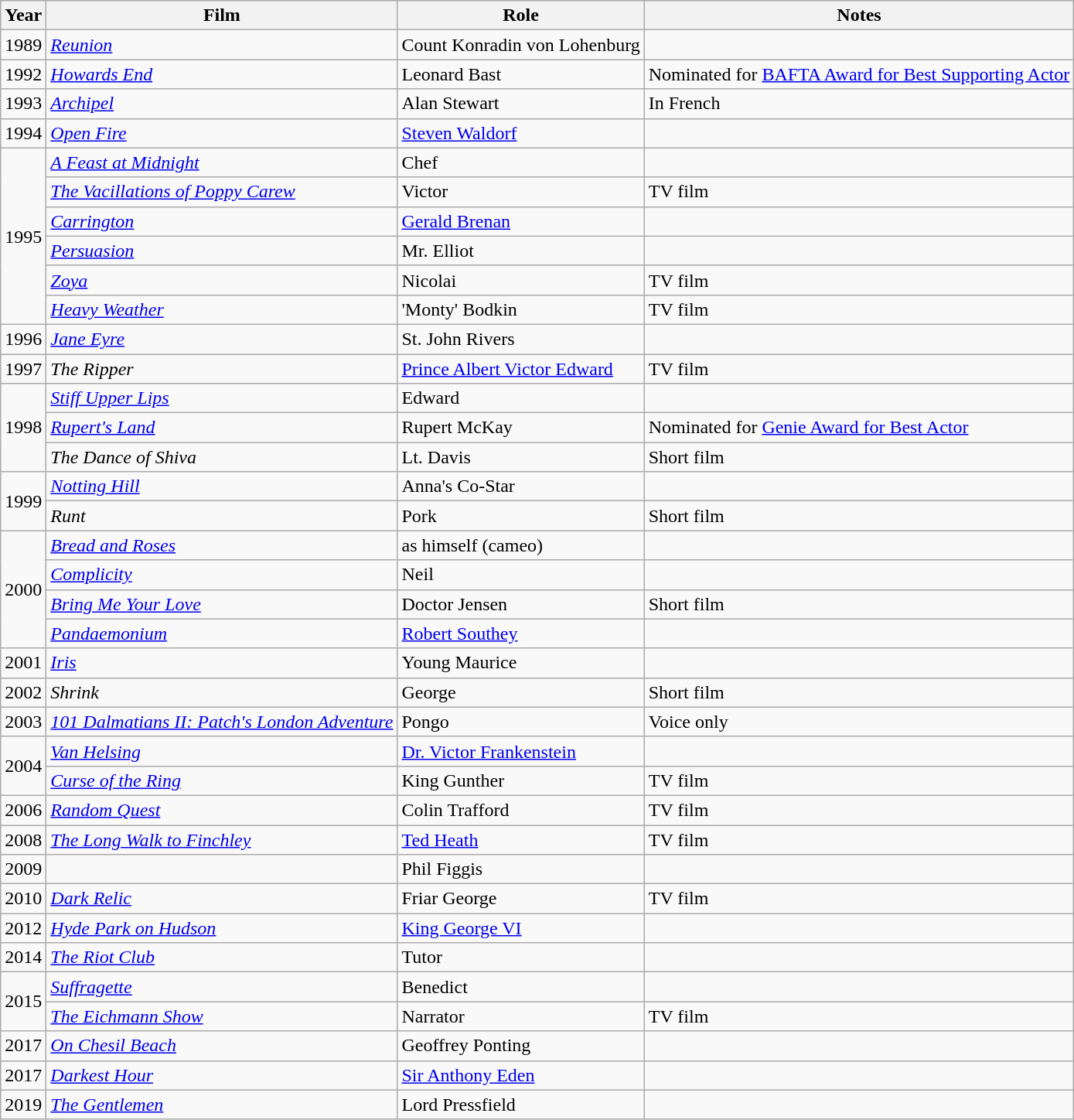<table class="wikitable">
<tr>
<th>Year</th>
<th>Film</th>
<th>Role</th>
<th>Notes</th>
</tr>
<tr>
<td>1989</td>
<td><em><a href='#'>Reunion</a></em></td>
<td>Count Konradin von Lohenburg</td>
<td></td>
</tr>
<tr>
<td>1992</td>
<td><em><a href='#'>Howards End</a></em></td>
<td>Leonard Bast</td>
<td>Nominated for <a href='#'>BAFTA Award for Best Supporting Actor</a></td>
</tr>
<tr>
<td>1993</td>
<td><em><a href='#'>Archipel</a></em></td>
<td>Alan Stewart</td>
<td>In French</td>
</tr>
<tr>
<td>1994</td>
<td><em><a href='#'>Open Fire</a></em></td>
<td><a href='#'>Steven Waldorf</a></td>
<td></td>
</tr>
<tr>
<td rowspan="6">1995</td>
<td><em><a href='#'>A Feast at Midnight</a></em></td>
<td>Chef</td>
<td></td>
</tr>
<tr>
<td><em><a href='#'>The Vacillations of Poppy Carew</a></em></td>
<td>Victor</td>
<td>TV film</td>
</tr>
<tr>
<td><em><a href='#'>Carrington</a></em></td>
<td><a href='#'>Gerald Brenan</a></td>
<td></td>
</tr>
<tr>
<td><em><a href='#'>Persuasion</a></em></td>
<td>Mr. Elliot</td>
<td></td>
</tr>
<tr>
<td><em><a href='#'>Zoya</a></em></td>
<td>Nicolai</td>
<td>TV film</td>
</tr>
<tr>
<td><em><a href='#'>Heavy Weather</a></em></td>
<td>'Monty' Bodkin</td>
<td>TV film</td>
</tr>
<tr>
<td>1996</td>
<td><em><a href='#'>Jane Eyre</a></em></td>
<td>St. John Rivers</td>
<td></td>
</tr>
<tr>
<td>1997</td>
<td><em>The Ripper</em></td>
<td><a href='#'>Prince Albert Victor Edward</a></td>
<td>TV film</td>
</tr>
<tr>
<td rowspan="3">1998</td>
<td><em><a href='#'>Stiff Upper Lips</a></em></td>
<td>Edward</td>
<td></td>
</tr>
<tr>
<td><em><a href='#'>Rupert's Land</a></em></td>
<td>Rupert McKay</td>
<td>Nominated for <a href='#'>Genie Award for Best Actor</a></td>
</tr>
<tr>
<td><em>The Dance of Shiva</em></td>
<td>Lt. Davis</td>
<td>Short film</td>
</tr>
<tr>
<td rowspan="2">1999</td>
<td><em><a href='#'>Notting Hill</a></em></td>
<td>Anna's Co-Star</td>
<td></td>
</tr>
<tr>
<td><em>Runt</em></td>
<td>Pork</td>
<td>Short film</td>
</tr>
<tr>
<td rowspan="4">2000</td>
<td><em><a href='#'>Bread and Roses</a></em></td>
<td>as himself (cameo)</td>
<td></td>
</tr>
<tr>
<td><em><a href='#'>Complicity</a></em></td>
<td>Neil</td>
<td></td>
</tr>
<tr>
<td><em><a href='#'>Bring Me Your Love</a></em></td>
<td>Doctor Jensen</td>
<td>Short film</td>
</tr>
<tr>
<td><em><a href='#'>Pandaemonium</a></em></td>
<td><a href='#'>Robert Southey</a></td>
<td></td>
</tr>
<tr>
<td>2001</td>
<td><em><a href='#'>Iris</a></em></td>
<td>Young Maurice</td>
<td></td>
</tr>
<tr>
<td>2002</td>
<td><em>Shrink</em></td>
<td>George</td>
<td>Short film</td>
</tr>
<tr>
<td>2003</td>
<td><em><a href='#'>101 Dalmatians II: Patch's London Adventure</a></em></td>
<td>Pongo</td>
<td>Voice only</td>
</tr>
<tr>
<td rowspan="2">2004</td>
<td><em><a href='#'>Van Helsing</a></em></td>
<td><a href='#'>Dr. Victor Frankenstein</a></td>
<td></td>
</tr>
<tr>
<td><em><a href='#'>Curse of the Ring</a></em></td>
<td>King Gunther</td>
<td>TV film</td>
</tr>
<tr>
<td>2006</td>
<td><em><a href='#'>Random Quest</a></em></td>
<td>Colin Trafford</td>
<td>TV film</td>
</tr>
<tr>
<td>2008</td>
<td><em><a href='#'>The Long Walk to Finchley</a></em></td>
<td><a href='#'>Ted Heath</a></td>
<td>TV film</td>
</tr>
<tr>
<td>2009</td>
<td><em></em></td>
<td>Phil Figgis</td>
<td></td>
</tr>
<tr>
<td>2010</td>
<td><em><a href='#'>Dark Relic</a></em></td>
<td>Friar George</td>
<td>TV film</td>
</tr>
<tr>
<td>2012</td>
<td><em><a href='#'>Hyde Park on Hudson</a></em></td>
<td><a href='#'>King George VI</a></td>
<td></td>
</tr>
<tr>
<td>2014</td>
<td><em><a href='#'>The Riot Club</a></em></td>
<td>Tutor</td>
<td></td>
</tr>
<tr>
<td rowspan="2">2015</td>
<td><em><a href='#'>Suffragette</a></em></td>
<td>Benedict</td>
<td></td>
</tr>
<tr>
<td><em><a href='#'>The Eichmann Show</a></em></td>
<td>Narrator</td>
<td>TV film</td>
</tr>
<tr>
<td>2017</td>
<td><em><a href='#'>On Chesil Beach</a></em></td>
<td>Geoffrey Ponting</td>
<td></td>
</tr>
<tr>
<td>2017</td>
<td><a href='#'><em>Darkest Hour</em></a></td>
<td><a href='#'>Sir Anthony Eden</a></td>
<td></td>
</tr>
<tr>
<td>2019</td>
<td><a href='#'><em>The Gentlemen</em></a></td>
<td>Lord Pressfield</td>
<td></td>
</tr>
</table>
